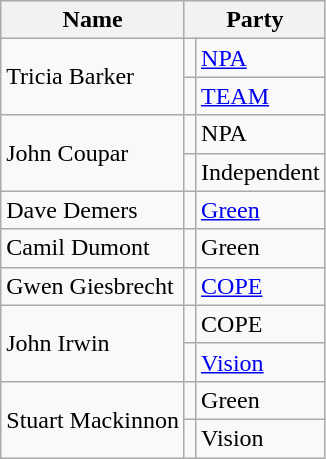<table class="wikitable">
<tr>
<th>Name</th>
<th colspan="2">Party</th>
</tr>
<tr>
<td rowspan="2">Tricia Barker</td>
<td></td>
<td><a href='#'>NPA</a> </td>
</tr>
<tr>
<td></td>
<td><a href='#'>TEAM</a> </td>
</tr>
<tr>
<td rowspan="2">John Coupar</td>
<td></td>
<td>NPA </td>
</tr>
<tr>
<td></td>
<td>Independent </td>
</tr>
<tr>
<td>Dave Demers</td>
<td></td>
<td><a href='#'>Green</a></td>
</tr>
<tr>
<td>Camil Dumont</td>
<td></td>
<td>Green</td>
</tr>
<tr>
<td>Gwen Giesbrecht</td>
<td></td>
<td><a href='#'>COPE</a></td>
</tr>
<tr>
<td rowspan="2">John Irwin</td>
<td></td>
<td>COPE </td>
</tr>
<tr>
<td></td>
<td><a href='#'>Vision</a> </td>
</tr>
<tr>
<td rowspan="2">Stuart Mackinnon</td>
<td></td>
<td>Green </td>
</tr>
<tr>
<td></td>
<td>Vision </td>
</tr>
</table>
